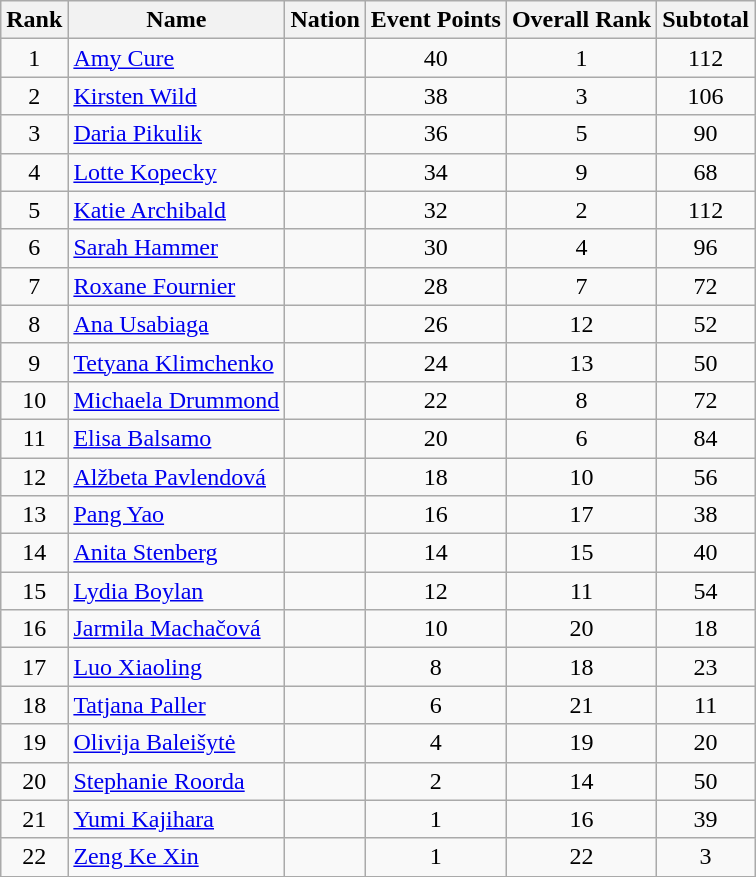<table class="wikitable sortable" style="text-align:center">
<tr>
<th>Rank</th>
<th>Name</th>
<th>Nation</th>
<th>Event Points</th>
<th>Overall Rank</th>
<th>Subtotal</th>
</tr>
<tr>
<td>1</td>
<td align=left><a href='#'>Amy Cure</a></td>
<td align=left></td>
<td>40</td>
<td>1</td>
<td>112</td>
</tr>
<tr>
<td>2</td>
<td align=left><a href='#'>Kirsten Wild</a></td>
<td align=left></td>
<td>38</td>
<td>3</td>
<td>106</td>
</tr>
<tr>
<td>3</td>
<td align=left><a href='#'>Daria Pikulik</a></td>
<td align=left></td>
<td>36</td>
<td>5</td>
<td>90</td>
</tr>
<tr>
<td>4</td>
<td align=left><a href='#'>Lotte Kopecky</a></td>
<td align=left></td>
<td>34</td>
<td>9</td>
<td>68</td>
</tr>
<tr>
<td>5</td>
<td align=left><a href='#'>Katie Archibald</a></td>
<td align=left></td>
<td>32</td>
<td>2</td>
<td>112</td>
</tr>
<tr>
<td>6</td>
<td align=left><a href='#'>Sarah Hammer</a></td>
<td align=left></td>
<td>30</td>
<td>4</td>
<td>96</td>
</tr>
<tr>
<td>7</td>
<td align=left><a href='#'>Roxane Fournier</a></td>
<td align=left></td>
<td>28</td>
<td>7</td>
<td>72</td>
</tr>
<tr>
<td>8</td>
<td align=left><a href='#'>Ana Usabiaga</a></td>
<td align=left></td>
<td>26</td>
<td>12</td>
<td>52</td>
</tr>
<tr>
<td>9</td>
<td align=left><a href='#'>Tetyana Klimchenko</a></td>
<td align=left></td>
<td>24</td>
<td>13</td>
<td>50</td>
</tr>
<tr>
<td>10</td>
<td align=left><a href='#'>Michaela Drummond</a></td>
<td align=left></td>
<td>22</td>
<td>8</td>
<td>72</td>
</tr>
<tr>
<td>11</td>
<td align=left><a href='#'>Elisa Balsamo</a></td>
<td align=left></td>
<td>20</td>
<td>6</td>
<td>84</td>
</tr>
<tr>
<td>12</td>
<td align=left><a href='#'>Alžbeta Pavlendová</a></td>
<td align=left></td>
<td>18</td>
<td>10</td>
<td>56</td>
</tr>
<tr>
<td>13</td>
<td align=left><a href='#'>Pang Yao</a></td>
<td align=left></td>
<td>16</td>
<td>17</td>
<td>38</td>
</tr>
<tr>
<td>14</td>
<td align=left><a href='#'>Anita Stenberg</a></td>
<td align=left></td>
<td>14</td>
<td>15</td>
<td>40</td>
</tr>
<tr>
<td>15</td>
<td align=left><a href='#'>Lydia Boylan</a></td>
<td align=left></td>
<td>12</td>
<td>11</td>
<td>54</td>
</tr>
<tr>
<td>16</td>
<td align=left><a href='#'>Jarmila Machačová</a></td>
<td align=left></td>
<td>10</td>
<td>20</td>
<td>18</td>
</tr>
<tr>
<td>17</td>
<td align=left><a href='#'>Luo Xiaoling</a></td>
<td align=left></td>
<td>8</td>
<td>18</td>
<td>23</td>
</tr>
<tr>
<td>18</td>
<td align=left><a href='#'>Tatjana Paller</a></td>
<td align=left></td>
<td>6</td>
<td>21</td>
<td>11</td>
</tr>
<tr>
<td>19</td>
<td align=left><a href='#'>Olivija Baleišytė</a></td>
<td align=left></td>
<td>4</td>
<td>19</td>
<td>20</td>
</tr>
<tr>
<td>20</td>
<td align=left><a href='#'>Stephanie Roorda</a></td>
<td align=left></td>
<td>2</td>
<td>14</td>
<td>50</td>
</tr>
<tr>
<td>21</td>
<td align=left><a href='#'>Yumi Kajihara</a></td>
<td align=left></td>
<td>1</td>
<td>16</td>
<td>39</td>
</tr>
<tr>
<td>22</td>
<td align=left><a href='#'>Zeng Ke Xin</a></td>
<td align=left></td>
<td>1</td>
<td>22</td>
<td>3</td>
</tr>
</table>
